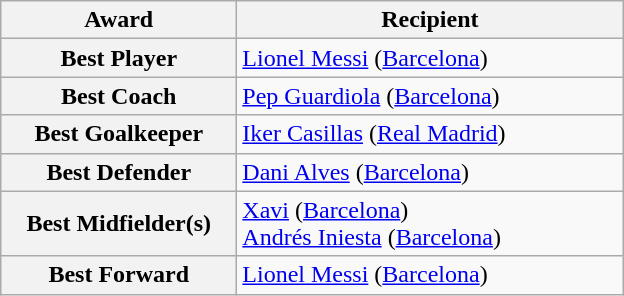<table class="wikitable">
<tr>
<th width="150">Award</th>
<th width="250">Recipient</th>
</tr>
<tr>
<th>Best Player</th>
<td> <a href='#'>Lionel Messi</a> (<a href='#'>Barcelona</a>)</td>
</tr>
<tr>
<th>Best Coach</th>
<td> <a href='#'>Pep Guardiola</a> (<a href='#'>Barcelona</a>)</td>
</tr>
<tr>
<th>Best Goalkeeper</th>
<td> <a href='#'>Iker Casillas</a> (<a href='#'>Real Madrid</a>)</td>
</tr>
<tr>
<th>Best Defender</th>
<td> <a href='#'>Dani Alves</a> (<a href='#'>Barcelona</a>)</td>
</tr>
<tr>
<th>Best Midfielder(s)</th>
<td> <a href='#'>Xavi</a> (<a href='#'>Barcelona</a>) <br>  <a href='#'>Andrés Iniesta</a> (<a href='#'>Barcelona</a>)</td>
</tr>
<tr>
<th>Best Forward</th>
<td> <a href='#'>Lionel Messi</a> (<a href='#'>Barcelona</a>)</td>
</tr>
</table>
